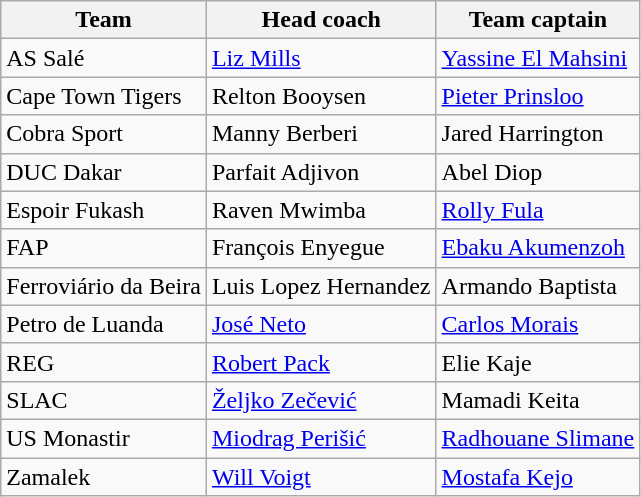<table class="wikitable sortable">
<tr>
<th>Team</th>
<th>Head coach</th>
<th>Team captain</th>
</tr>
<tr>
<td>AS Salé</td>
<td> <a href='#'>Liz Mills</a></td>
<td> <a href='#'>Yassine El Mahsini</a></td>
</tr>
<tr>
<td>Cape Town Tigers</td>
<td> Relton Booysen</td>
<td> <a href='#'>Pieter Prinsloo</a></td>
</tr>
<tr>
<td>Cobra Sport</td>
<td> Manny Berberi</td>
<td> Jared Harrington</td>
</tr>
<tr>
<td>DUC Dakar</td>
<td> Parfait Adjivon</td>
<td> Abel Diop</td>
</tr>
<tr>
<td>Espoir Fukash</td>
<td> Raven Mwimba</td>
<td> <a href='#'>Rolly Fula</a></td>
</tr>
<tr>
<td>FAP</td>
<td> François Enyegue</td>
<td> <a href='#'>Ebaku Akumenzoh</a></td>
</tr>
<tr>
<td>Ferroviário da Beira</td>
<td> Luis Lopez Hernandez</td>
<td> Armando Baptista</td>
</tr>
<tr>
<td>Petro de Luanda</td>
<td> <a href='#'>José Neto</a></td>
<td> <a href='#'>Carlos Morais</a></td>
</tr>
<tr>
<td>REG</td>
<td> <a href='#'>Robert Pack</a></td>
<td> Elie Kaje</td>
</tr>
<tr>
<td>SLAC</td>
<td> <a href='#'>Željko Zečević</a></td>
<td> Mamadi Keita</td>
</tr>
<tr>
<td>US Monastir</td>
<td> <a href='#'>Miodrag Perišić</a></td>
<td> <a href='#'>Radhouane Slimane</a></td>
</tr>
<tr>
<td>Zamalek</td>
<td> <a href='#'>Will Voigt</a></td>
<td> <a href='#'>Mostafa Kejo</a></td>
</tr>
</table>
